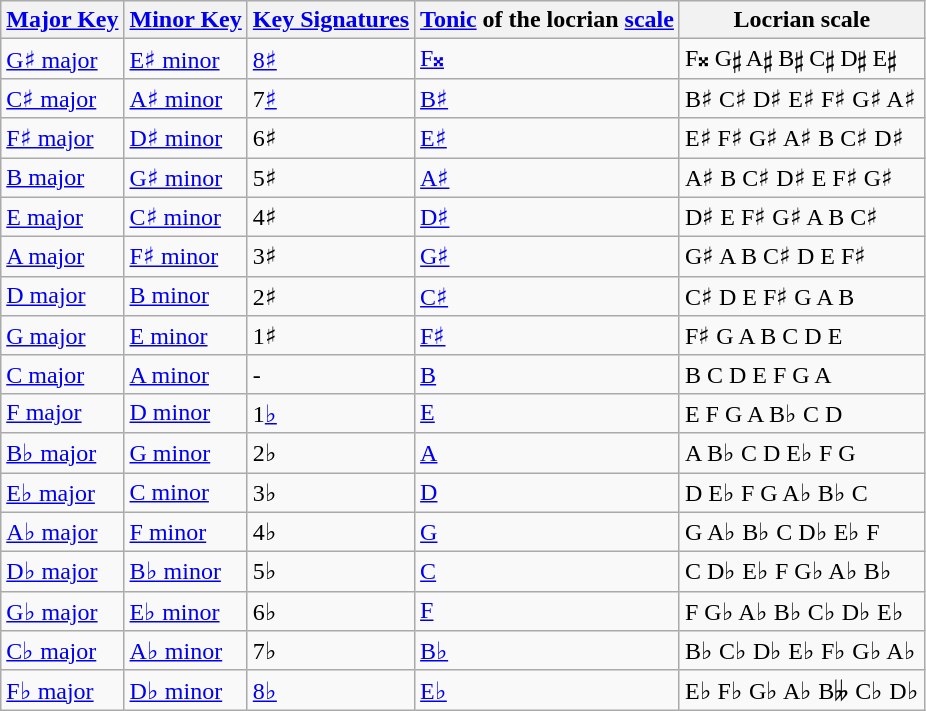<table class="wikitable">
<tr>
<th><a href='#'>Major Key</a></th>
<th><a href='#'>Minor Key</a></th>
<th><a href='#'>Key Signatures</a></th>
<th><a href='#'>Tonic</a> of the locrian <a href='#'>scale</a></th>
<th>Locrian scale</th>
</tr>
<tr>
<td><a href='#'>G♯ major</a></td>
<td><a href='#'>E♯ minor</a></td>
<td><a href='#'>8♯</a></td>
<td><a href='#'>F𝄪</a></td>
<td>F𝄪 G♯ A♯ B♯ C♯ D♯ E♯</td>
</tr>
<tr>
<td><a href='#'>C♯ major</a></td>
<td><a href='#'>A♯ minor</a></td>
<td>7<a href='#'>♯</a></td>
<td><a href='#'>B♯</a></td>
<td>B♯ C♯ D♯ E♯ F♯ G♯ A♯</td>
</tr>
<tr>
<td><a href='#'>F♯ major</a></td>
<td><a href='#'>D♯ minor</a></td>
<td>6♯</td>
<td><a href='#'>E♯</a></td>
<td>E♯ F♯ G♯ A♯ B C♯ D♯</td>
</tr>
<tr>
<td><a href='#'>B major</a></td>
<td><a href='#'>G♯ minor</a></td>
<td>5♯</td>
<td><a href='#'>A♯</a></td>
<td>A♯ B C♯ D♯ E F♯ G♯</td>
</tr>
<tr>
<td><a href='#'>E major</a></td>
<td><a href='#'>C♯ minor</a></td>
<td>4♯</td>
<td><a href='#'>D♯</a></td>
<td>D♯ E F♯ G♯ A B C♯</td>
</tr>
<tr>
<td><a href='#'>A major</a></td>
<td><a href='#'>F♯ minor</a></td>
<td>3♯</td>
<td><a href='#'>G♯</a></td>
<td>G♯ A B C♯ D E F♯</td>
</tr>
<tr>
<td><a href='#'>D major</a></td>
<td><a href='#'>B minor</a></td>
<td>2♯</td>
<td><a href='#'>C♯</a></td>
<td>C♯ D E F♯ G A B</td>
</tr>
<tr>
<td><a href='#'>G major</a></td>
<td><a href='#'>E minor</a></td>
<td>1♯</td>
<td><a href='#'>F♯</a></td>
<td>F♯ G A B C D E</td>
</tr>
<tr>
<td><a href='#'>C major</a></td>
<td><a href='#'>A minor</a></td>
<td>-</td>
<td><a href='#'>B</a></td>
<td>B C D E F G A</td>
</tr>
<tr>
<td><a href='#'>F major</a></td>
<td><a href='#'>D minor</a></td>
<td>1<a href='#'>♭</a></td>
<td><a href='#'>E</a></td>
<td>E F G A B♭ C D</td>
</tr>
<tr>
<td><a href='#'>B♭ major</a></td>
<td><a href='#'>G minor</a></td>
<td>2♭</td>
<td><a href='#'>A</a></td>
<td>A B♭ C D E♭ F G</td>
</tr>
<tr>
<td><a href='#'>E♭ major</a></td>
<td><a href='#'>C minor</a></td>
<td>3♭</td>
<td><a href='#'>D</a></td>
<td>D E♭ F G A♭ B♭ C</td>
</tr>
<tr>
<td><a href='#'>A♭ major</a></td>
<td><a href='#'>F minor</a></td>
<td>4♭</td>
<td><a href='#'>G</a></td>
<td>G A♭ B♭ C D♭ E♭ F</td>
</tr>
<tr>
<td><a href='#'>D♭ major</a></td>
<td><a href='#'>B♭ minor</a></td>
<td>5♭</td>
<td><a href='#'>C</a></td>
<td>C D♭ E♭ F G♭ A♭ B♭</td>
</tr>
<tr>
<td><a href='#'>G♭ major</a></td>
<td><a href='#'>E♭ minor</a></td>
<td>6♭</td>
<td><a href='#'>F</a></td>
<td>F G♭ A♭ B♭ C♭ D♭ E♭</td>
</tr>
<tr>
<td><a href='#'>C♭ major</a></td>
<td><a href='#'>A♭ minor</a></td>
<td>7♭</td>
<td><a href='#'>B♭</a></td>
<td>B♭ C♭ D♭ E♭ F♭ G♭ A♭</td>
</tr>
<tr>
<td><a href='#'>F♭ major</a></td>
<td><a href='#'>D♭ minor</a></td>
<td><a href='#'>8♭</a></td>
<td><a href='#'>E♭</a></td>
<td>E♭ F♭ G♭ A♭ B𝄫 C♭ D♭</td>
</tr>
</table>
